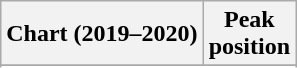<table class="wikitable sortable plainrowheaders" style="text-align:center">
<tr>
<th scope="col">Chart (2019–2020)</th>
<th scope="col">Peak<br>position</th>
</tr>
<tr>
</tr>
<tr>
</tr>
<tr>
</tr>
</table>
